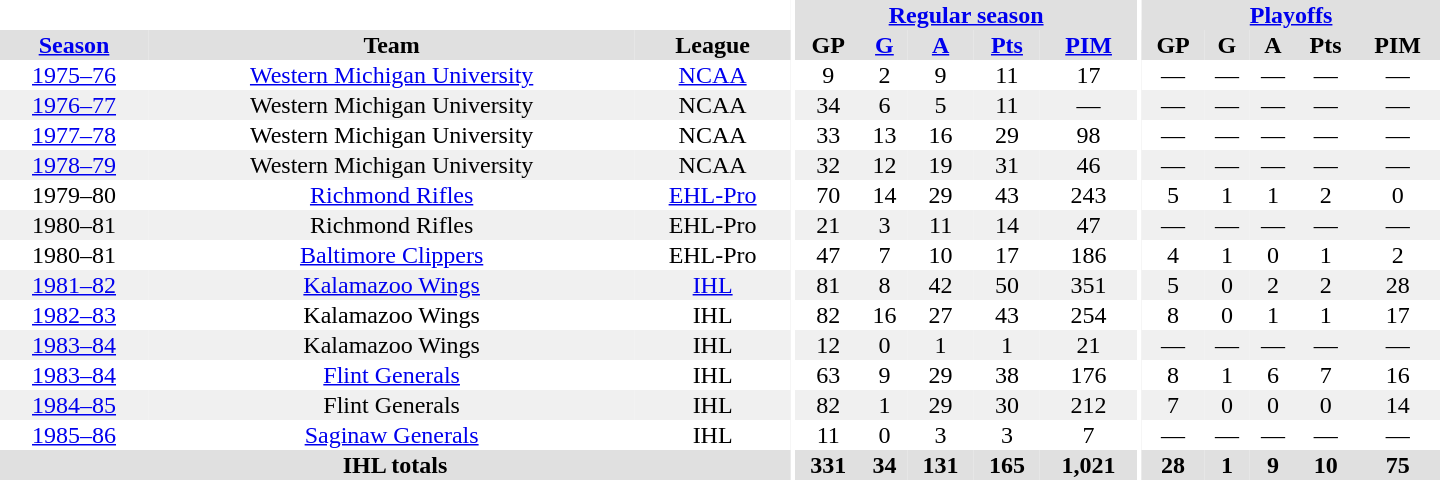<table border="0" cellpadding="1" cellspacing="0" style="text-align:center; width:60em">
<tr bgcolor="#e0e0e0">
<th colspan="3" bgcolor="#ffffff"></th>
<th rowspan="99" bgcolor="#ffffff"></th>
<th colspan="5"><a href='#'>Regular season</a></th>
<th rowspan="99" bgcolor="#ffffff"></th>
<th colspan="5"><a href='#'>Playoffs</a></th>
</tr>
<tr bgcolor="#e0e0e0">
<th><a href='#'>Season</a></th>
<th>Team</th>
<th>League</th>
<th>GP</th>
<th><a href='#'>G</a></th>
<th><a href='#'>A</a></th>
<th><a href='#'>Pts</a></th>
<th><a href='#'>PIM</a></th>
<th>GP</th>
<th>G</th>
<th>A</th>
<th>Pts</th>
<th>PIM</th>
</tr>
<tr>
<td><a href='#'>1975–76</a></td>
<td><a href='#'>Western Michigan University</a></td>
<td><a href='#'>NCAA</a></td>
<td>9</td>
<td>2</td>
<td>9</td>
<td>11</td>
<td>17</td>
<td>—</td>
<td>—</td>
<td>—</td>
<td>—</td>
<td>—</td>
</tr>
<tr bgcolor="#f0f0f0">
<td><a href='#'>1976–77</a></td>
<td>Western Michigan University</td>
<td>NCAA</td>
<td>34</td>
<td>6</td>
<td>5</td>
<td>11</td>
<td>—</td>
<td>—</td>
<td>—</td>
<td>—</td>
<td>—</td>
<td>—</td>
</tr>
<tr>
<td><a href='#'>1977–78</a></td>
<td>Western Michigan University</td>
<td>NCAA</td>
<td>33</td>
<td>13</td>
<td>16</td>
<td>29</td>
<td>98</td>
<td>—</td>
<td>—</td>
<td>—</td>
<td>—</td>
<td>—</td>
</tr>
<tr bgcolor="#f0f0f0">
<td><a href='#'>1978–79</a></td>
<td>Western Michigan University</td>
<td>NCAA</td>
<td>32</td>
<td>12</td>
<td>19</td>
<td>31</td>
<td>46</td>
<td>—</td>
<td>—</td>
<td>—</td>
<td>—</td>
<td>—</td>
</tr>
<tr>
<td>1979–80</td>
<td><a href='#'>Richmond Rifles</a></td>
<td><a href='#'>EHL-Pro</a></td>
<td>70</td>
<td>14</td>
<td>29</td>
<td>43</td>
<td>243</td>
<td>5</td>
<td>1</td>
<td>1</td>
<td>2</td>
<td>0</td>
</tr>
<tr bgcolor="#f0f0f0">
<td>1980–81</td>
<td>Richmond Rifles</td>
<td>EHL-Pro</td>
<td>21</td>
<td>3</td>
<td>11</td>
<td>14</td>
<td>47</td>
<td>—</td>
<td>—</td>
<td>—</td>
<td>—</td>
<td>—</td>
</tr>
<tr>
<td>1980–81</td>
<td><a href='#'>Baltimore Clippers</a></td>
<td>EHL-Pro</td>
<td>47</td>
<td>7</td>
<td>10</td>
<td>17</td>
<td>186</td>
<td>4</td>
<td>1</td>
<td>0</td>
<td>1</td>
<td>2</td>
</tr>
<tr bgcolor="#f0f0f0">
<td><a href='#'>1981–82</a></td>
<td><a href='#'>Kalamazoo Wings</a></td>
<td><a href='#'>IHL</a></td>
<td>81</td>
<td>8</td>
<td>42</td>
<td>50</td>
<td>351</td>
<td>5</td>
<td>0</td>
<td>2</td>
<td>2</td>
<td>28</td>
</tr>
<tr>
<td><a href='#'>1982–83</a></td>
<td>Kalamazoo Wings</td>
<td>IHL</td>
<td>82</td>
<td>16</td>
<td>27</td>
<td>43</td>
<td>254</td>
<td>8</td>
<td>0</td>
<td>1</td>
<td>1</td>
<td>17</td>
</tr>
<tr bgcolor="#f0f0f0">
<td><a href='#'>1983–84</a></td>
<td>Kalamazoo Wings</td>
<td>IHL</td>
<td>12</td>
<td>0</td>
<td>1</td>
<td>1</td>
<td>21</td>
<td>—</td>
<td>—</td>
<td>—</td>
<td>—</td>
<td>—</td>
</tr>
<tr>
<td><a href='#'>1983–84</a></td>
<td><a href='#'>Flint Generals</a></td>
<td>IHL</td>
<td>63</td>
<td>9</td>
<td>29</td>
<td>38</td>
<td>176</td>
<td>8</td>
<td>1</td>
<td>6</td>
<td>7</td>
<td>16</td>
</tr>
<tr bgcolor="#f0f0f0">
<td><a href='#'>1984–85</a></td>
<td>Flint Generals</td>
<td>IHL</td>
<td>82</td>
<td>1</td>
<td>29</td>
<td>30</td>
<td>212</td>
<td>7</td>
<td>0</td>
<td>0</td>
<td>0</td>
<td>14</td>
</tr>
<tr>
<td><a href='#'>1985–86</a></td>
<td><a href='#'>Saginaw Generals</a></td>
<td>IHL</td>
<td>11</td>
<td>0</td>
<td>3</td>
<td>3</td>
<td>7</td>
<td>—</td>
<td>—</td>
<td>—</td>
<td>—</td>
<td>—</td>
</tr>
<tr>
</tr>
<tr ALIGN="center" bgcolor="#e0e0e0">
<th colspan="3">IHL totals</th>
<th ALIGN="center">331</th>
<th ALIGN="center">34</th>
<th ALIGN="center">131</th>
<th ALIGN="center">165</th>
<th ALIGN="center">1,021</th>
<th ALIGN="center">28</th>
<th ALIGN="center">1</th>
<th ALIGN="center">9</th>
<th ALIGN="center">10</th>
<th ALIGN="center">75</th>
</tr>
</table>
